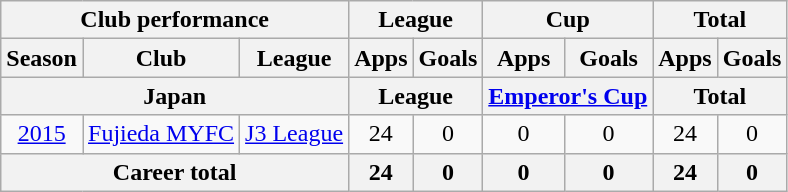<table class="wikitable" style="text-align:center">
<tr>
<th colspan=3>Club performance</th>
<th colspan=2>League</th>
<th colspan=2>Cup</th>
<th colspan=2>Total</th>
</tr>
<tr>
<th>Season</th>
<th>Club</th>
<th>League</th>
<th>Apps</th>
<th>Goals</th>
<th>Apps</th>
<th>Goals</th>
<th>Apps</th>
<th>Goals</th>
</tr>
<tr>
<th colspan=3>Japan</th>
<th colspan=2>League</th>
<th colspan=2><a href='#'>Emperor's Cup</a></th>
<th colspan=2>Total</th>
</tr>
<tr>
<td><a href='#'>2015</a></td>
<td rowspan="1"><a href='#'>Fujieda MYFC</a></td>
<td rowspan="1"><a href='#'>J3 League</a></td>
<td>24</td>
<td>0</td>
<td>0</td>
<td>0</td>
<td>24</td>
<td>0</td>
</tr>
<tr>
<th colspan=3>Career total</th>
<th>24</th>
<th>0</th>
<th>0</th>
<th>0</th>
<th>24</th>
<th>0</th>
</tr>
</table>
